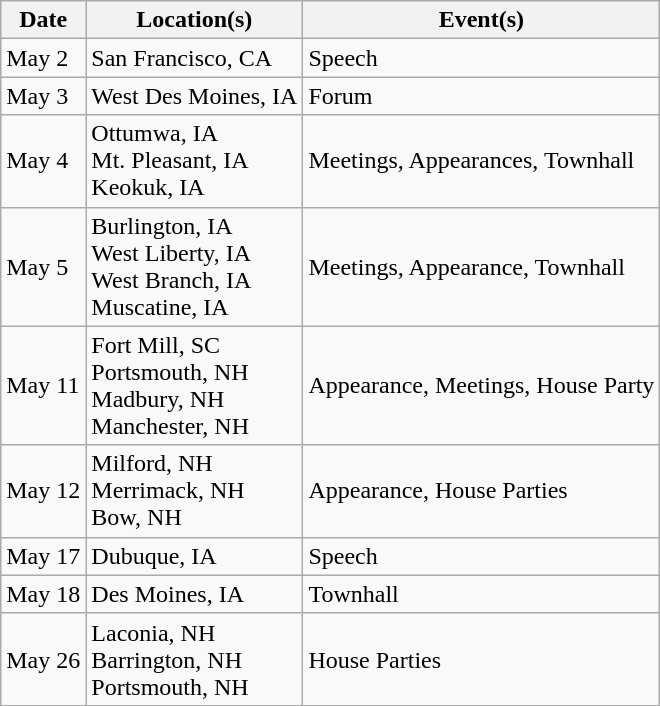<table class="wikitable">
<tr>
<th>Date</th>
<th>Location(s)</th>
<th>Event(s)</th>
</tr>
<tr>
<td>May 2</td>
<td>San Francisco, CA</td>
<td>Speech</td>
</tr>
<tr>
<td>May 3</td>
<td>West Des Moines, IA</td>
<td>Forum</td>
</tr>
<tr>
<td>May 4</td>
<td>Ottumwa, IA <br> Mt. Pleasant, IA <br> Keokuk, IA</td>
<td>Meetings, Appearances, Townhall</td>
</tr>
<tr>
<td>May 5</td>
<td>Burlington, IA <br> West Liberty, IA <br> West Branch, IA <br> Muscatine, IA</td>
<td>Meetings, Appearance, Townhall</td>
</tr>
<tr>
<td>May 11</td>
<td>Fort Mill, SC <br> Portsmouth, NH <br> Madbury, NH <br> Manchester, NH</td>
<td>Appearance, Meetings, House Party</td>
</tr>
<tr>
<td>May 12</td>
<td>Milford, NH <br> Merrimack, NH <br> Bow, NH</td>
<td>Appearance, House Parties</td>
</tr>
<tr>
<td>May 17</td>
<td>Dubuque, IA</td>
<td>Speech</td>
</tr>
<tr>
<td>May 18</td>
<td>Des Moines, IA</td>
<td>Townhall</td>
</tr>
<tr>
<td>May 26</td>
<td>Laconia, NH <br> Barrington, NH <br> Portsmouth, NH</td>
<td>House Parties</td>
</tr>
</table>
